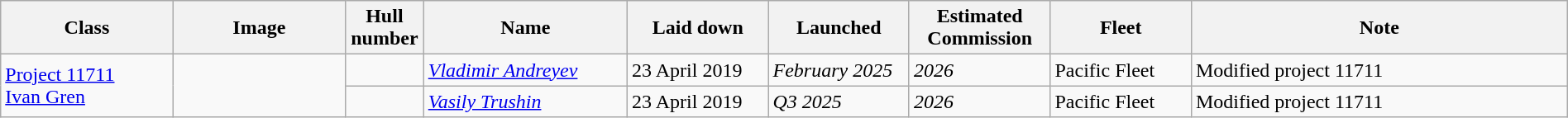<table class="wikitable" style="width:100%;">
<tr>
<th style="width:11%;">Class</th>
<th style="width:11%;">Image</th>
<th style="width:5%;">Hull number</th>
<th style="width:13%;">Name</th>
<th style="width:9%;">Laid down</th>
<th style="width:9%;">Launched</th>
<th style="width:9%;">Estimated<br>Commission</th>
<th style="width:9%;">Fleet</th>
<th style="width:24%;">Note</th>
</tr>
<tr>
<td rowspan="2"><a href='#'>Project 11711<br>Ivan Gren</a></td>
<td rowspan="2"></td>
<td></td>
<td><a href='#'><em>Vladimir Andreyev</em></a></td>
<td>23 April 2019</td>
<td><em>February 2025</em></td>
<td><em>2026</em></td>
<td>Pacific Fleet</td>
<td>Modified project 11711</td>
</tr>
<tr>
<td></td>
<td><a href='#'><em>Vasily Trushin</em></a></td>
<td>23 April 2019</td>
<td><em>Q3 2025</em></td>
<td><em>2026</em></td>
<td>Pacific Fleet</td>
<td>Modified project 11711</td>
</tr>
</table>
